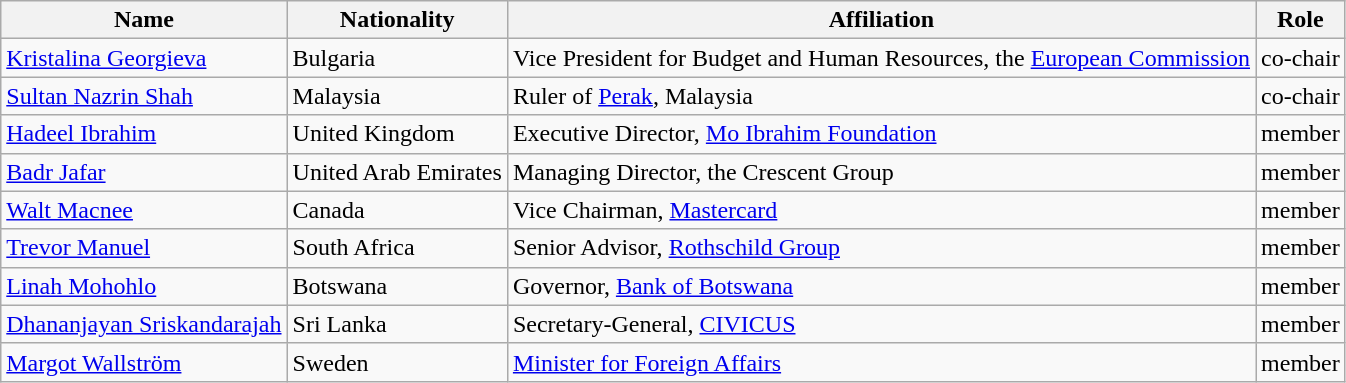<table class="wikitable">
<tr>
<th>Name</th>
<th>Nationality</th>
<th>Affiliation</th>
<th>Role</th>
</tr>
<tr>
<td><a href='#'>Kristalina Georgieva</a></td>
<td>Bulgaria</td>
<td>Vice President for Budget and Human Resources, the <a href='#'>European Commission</a></td>
<td>co-chair</td>
</tr>
<tr>
<td><a href='#'>Sultan Nazrin Shah</a></td>
<td>Malaysia</td>
<td>Ruler of <a href='#'>Perak</a>, Malaysia</td>
<td>co-chair</td>
</tr>
<tr>
<td><a href='#'>Hadeel Ibrahim</a></td>
<td>United Kingdom</td>
<td>Executive Director, <a href='#'>Mo Ibrahim Foundation</a></td>
<td>member</td>
</tr>
<tr>
<td><a href='#'>Badr Jafar</a></td>
<td>United Arab Emirates</td>
<td>Managing Director, the Crescent Group</td>
<td>member</td>
</tr>
<tr>
<td><a href='#'>Walt Macnee</a></td>
<td>Canada</td>
<td>Vice Chairman, <a href='#'>Mastercard</a></td>
<td>member</td>
</tr>
<tr>
<td><a href='#'>Trevor Manuel</a></td>
<td>South Africa</td>
<td>Senior Advisor, <a href='#'>Rothschild Group</a></td>
<td>member</td>
</tr>
<tr>
<td><a href='#'>Linah Mohohlo</a></td>
<td>Botswana</td>
<td>Governor, <a href='#'>Bank of Botswana</a></td>
<td>member</td>
</tr>
<tr>
<td><a href='#'>Dhananjayan Sriskandarajah</a></td>
<td>Sri Lanka</td>
<td>Secretary-General, <a href='#'>CIVICUS</a></td>
<td>member</td>
</tr>
<tr>
<td><a href='#'>Margot Wallström</a></td>
<td>Sweden</td>
<td><a href='#'>Minister for Foreign Affairs</a></td>
<td>member</td>
</tr>
</table>
